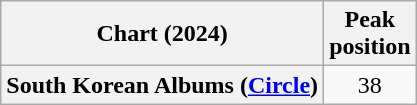<table class="wikitable plainrowheaders" style="text-align:center">
<tr>
<th scope="col">Chart (2024)</th>
<th scope="col">Peak<br>position</th>
</tr>
<tr>
<th scope="row">South Korean Albums (<a href='#'>Circle</a>)</th>
<td>38</td>
</tr>
</table>
